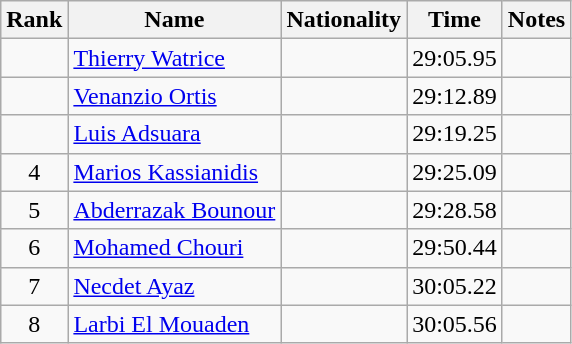<table class="wikitable sortable" style="text-align:center">
<tr>
<th>Rank</th>
<th>Name</th>
<th>Nationality</th>
<th>Time</th>
<th>Notes</th>
</tr>
<tr>
<td></td>
<td align=left><a href='#'>Thierry Watrice</a></td>
<td align=left></td>
<td>29:05.95</td>
<td></td>
</tr>
<tr>
<td></td>
<td align=left><a href='#'>Venanzio Ortis</a></td>
<td align=left></td>
<td>29:12.89</td>
<td></td>
</tr>
<tr>
<td></td>
<td align=left><a href='#'>Luis Adsuara</a></td>
<td align=left></td>
<td>29:19.25</td>
<td></td>
</tr>
<tr>
<td>4</td>
<td align=left><a href='#'>Marios Kassianidis</a></td>
<td align=left></td>
<td>29:25.09</td>
<td></td>
</tr>
<tr>
<td>5</td>
<td align=left><a href='#'>Abderrazak Bounour</a></td>
<td align=left></td>
<td>29:28.58</td>
<td></td>
</tr>
<tr>
<td>6</td>
<td align=left><a href='#'>Mohamed Chouri</a></td>
<td align=left></td>
<td>29:50.44</td>
<td></td>
</tr>
<tr>
<td>7</td>
<td align=left><a href='#'>Necdet Ayaz</a></td>
<td align=left></td>
<td>30:05.22</td>
<td></td>
</tr>
<tr>
<td>8</td>
<td align=left><a href='#'>Larbi El Mouaden</a></td>
<td align=left></td>
<td>30:05.56</td>
<td></td>
</tr>
</table>
